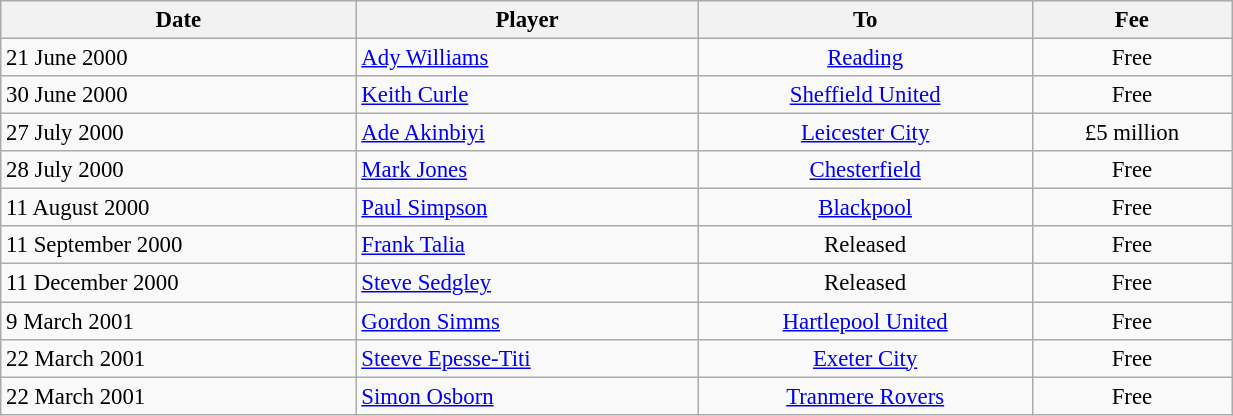<table class="wikitable" style="text-align:center; font-size:95%;width:65%; text-align:left">
<tr>
<th><strong>Date</strong></th>
<th><strong>Player</strong></th>
<th><strong>To</strong></th>
<th><strong>Fee</strong></th>
</tr>
<tr --->
<td>21 June 2000</td>
<td> <a href='#'>Ady Williams</a></td>
<td align="center"><a href='#'>Reading</a></td>
<td align="center">Free</td>
</tr>
<tr --->
<td>30 June 2000</td>
<td> <a href='#'>Keith Curle</a></td>
<td align="center"><a href='#'>Sheffield United</a></td>
<td align="center">Free</td>
</tr>
<tr --->
<td>27 July 2000</td>
<td> <a href='#'>Ade Akinbiyi</a></td>
<td align="center"><a href='#'>Leicester City</a></td>
<td align="center">£5 million</td>
</tr>
<tr --->
<td>28 July 2000</td>
<td> <a href='#'>Mark Jones</a></td>
<td align="center"><a href='#'>Chesterfield</a></td>
<td align="center">Free</td>
</tr>
<tr --->
<td>11 August 2000</td>
<td> <a href='#'>Paul Simpson</a></td>
<td align="center"><a href='#'>Blackpool</a></td>
<td align="center">Free</td>
</tr>
<tr --->
<td>11 September 2000</td>
<td> <a href='#'>Frank Talia</a></td>
<td align="center">Released</td>
<td align="center">Free</td>
</tr>
<tr --->
<td>11 December 2000</td>
<td> <a href='#'>Steve Sedgley</a></td>
<td align="center">Released</td>
<td align="center">Free</td>
</tr>
<tr --->
<td>9 March 2001</td>
<td> <a href='#'>Gordon Simms</a></td>
<td align="center"><a href='#'>Hartlepool United</a></td>
<td align="center">Free</td>
</tr>
<tr --->
<td>22 March 2001</td>
<td> <a href='#'>Steeve Epesse-Titi</a></td>
<td align="center"><a href='#'>Exeter City</a></td>
<td align="center">Free</td>
</tr>
<tr --->
<td>22 March 2001</td>
<td> <a href='#'>Simon Osborn</a></td>
<td align="center"><a href='#'>Tranmere Rovers</a></td>
<td align="center">Free</td>
</tr>
</table>
